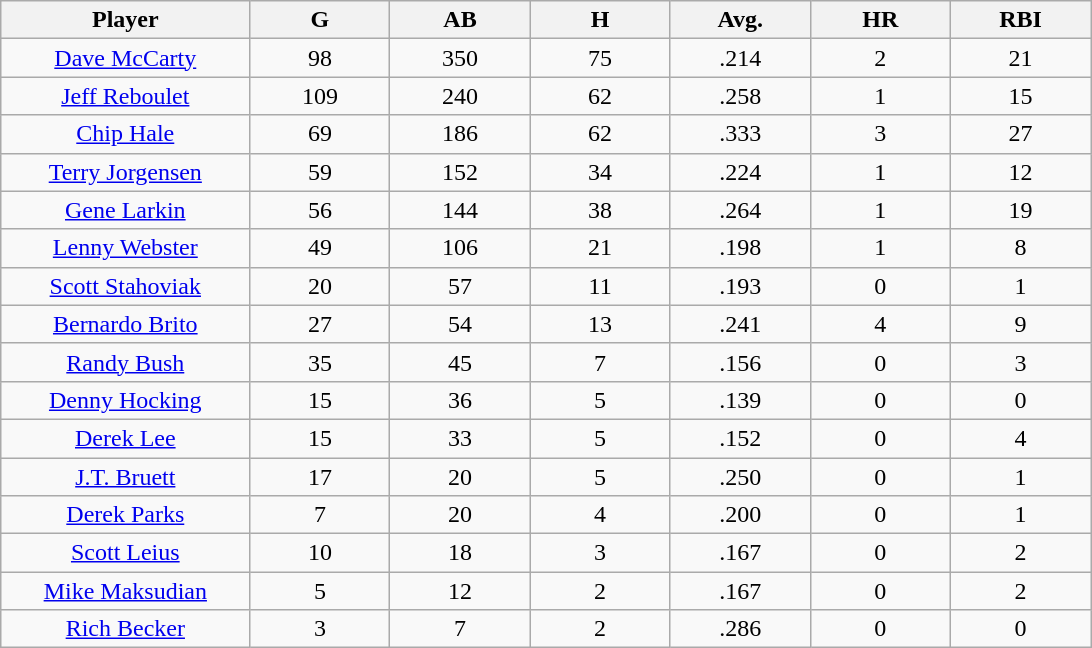<table class="wikitable sortable">
<tr>
<th bgcolor="#DDDDFF" width="16%">Player</th>
<th bgcolor="#DDDDFF" width="9%">G</th>
<th bgcolor="#DDDDFF" width="9%">AB</th>
<th bgcolor="#DDDDFF" width="9%">H</th>
<th bgcolor="#DDDDFF" width="9%">Avg.</th>
<th bgcolor="#DDDDFF" width="9%">HR</th>
<th bgcolor="#DDDDFF" width="9%">RBI</th>
</tr>
<tr align="center">
<td><a href='#'>Dave McCarty</a></td>
<td>98</td>
<td>350</td>
<td>75</td>
<td>.214</td>
<td>2</td>
<td>21</td>
</tr>
<tr align=center>
<td><a href='#'>Jeff Reboulet</a></td>
<td>109</td>
<td>240</td>
<td>62</td>
<td>.258</td>
<td>1</td>
<td>15</td>
</tr>
<tr align=center>
<td><a href='#'>Chip Hale</a></td>
<td>69</td>
<td>186</td>
<td>62</td>
<td>.333</td>
<td>3</td>
<td>27</td>
</tr>
<tr align=center>
<td><a href='#'>Terry Jorgensen</a></td>
<td>59</td>
<td>152</td>
<td>34</td>
<td>.224</td>
<td>1</td>
<td>12</td>
</tr>
<tr align="center">
<td><a href='#'>Gene Larkin</a></td>
<td>56</td>
<td>144</td>
<td>38</td>
<td>.264</td>
<td>1</td>
<td>19</td>
</tr>
<tr align=center>
<td><a href='#'>Lenny Webster</a></td>
<td>49</td>
<td>106</td>
<td>21</td>
<td>.198</td>
<td>1</td>
<td>8</td>
</tr>
<tr align=center>
<td><a href='#'>Scott Stahoviak</a></td>
<td>20</td>
<td>57</td>
<td>11</td>
<td>.193</td>
<td>0</td>
<td>1</td>
</tr>
<tr align=center>
<td><a href='#'>Bernardo Brito</a></td>
<td>27</td>
<td>54</td>
<td>13</td>
<td>.241</td>
<td>4</td>
<td>9</td>
</tr>
<tr align=center>
<td><a href='#'>Randy Bush</a></td>
<td>35</td>
<td>45</td>
<td>7</td>
<td>.156</td>
<td>0</td>
<td>3</td>
</tr>
<tr align="center">
<td><a href='#'>Denny Hocking</a></td>
<td>15</td>
<td>36</td>
<td>5</td>
<td>.139</td>
<td>0</td>
<td>0</td>
</tr>
<tr align=center>
<td><a href='#'>Derek Lee</a></td>
<td>15</td>
<td>33</td>
<td>5</td>
<td>.152</td>
<td>0</td>
<td>4</td>
</tr>
<tr align=center>
<td><a href='#'>J.T. Bruett</a></td>
<td>17</td>
<td>20</td>
<td>5</td>
<td>.250</td>
<td>0</td>
<td>1</td>
</tr>
<tr align=center>
<td><a href='#'>Derek Parks</a></td>
<td>7</td>
<td>20</td>
<td>4</td>
<td>.200</td>
<td>0</td>
<td>1</td>
</tr>
<tr align="center">
<td><a href='#'>Scott Leius</a></td>
<td>10</td>
<td>18</td>
<td>3</td>
<td>.167</td>
<td>0</td>
<td>2</td>
</tr>
<tr align=center>
<td><a href='#'>Mike Maksudian</a></td>
<td>5</td>
<td>12</td>
<td>2</td>
<td>.167</td>
<td>0</td>
<td>2</td>
</tr>
<tr align=center>
<td><a href='#'>Rich Becker</a></td>
<td>3</td>
<td>7</td>
<td>2</td>
<td>.286</td>
<td>0</td>
<td>0</td>
</tr>
</table>
